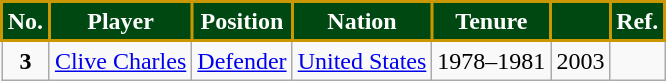<table class="wikitable">
<tr>
<th style="background:#004812; color:#FFFFFF; border:2px solid #CB9700;;" scope="col">No.</th>
<th style="background:#004812; color:#FFFFFF; border:2px solid #CB9700;;" scope="col">Player</th>
<th style="background:#004812; color:#FFFFFF; border:2px solid #CB9700;;" scope="col">Position</th>
<th style="background:#004812; color:#FFFFFF; border:2px solid #CB9700;;" scope="col">Nation</th>
<th style="background:#004812; color:#FFFFFF; border:2px solid #CB9700;;" scope="col">Tenure</th>
<th style="background:#004812; color:#FFFFFF; border:2px solid #CB9700;;" scope="col"></th>
<th style="background:#004812; color:#FFFFFF; border:2px solid #CB9700;;" scope="col">Ref.</th>
</tr>
<tr>
<td align=center><strong>3</strong></td>
<td><a href='#'>Clive Charles</a></td>
<td><a href='#'>Defender</a></td>
<td> <a href='#'>United States</a></td>
<td>1978–1981</td>
<td>2003</td>
<td></td>
</tr>
</table>
